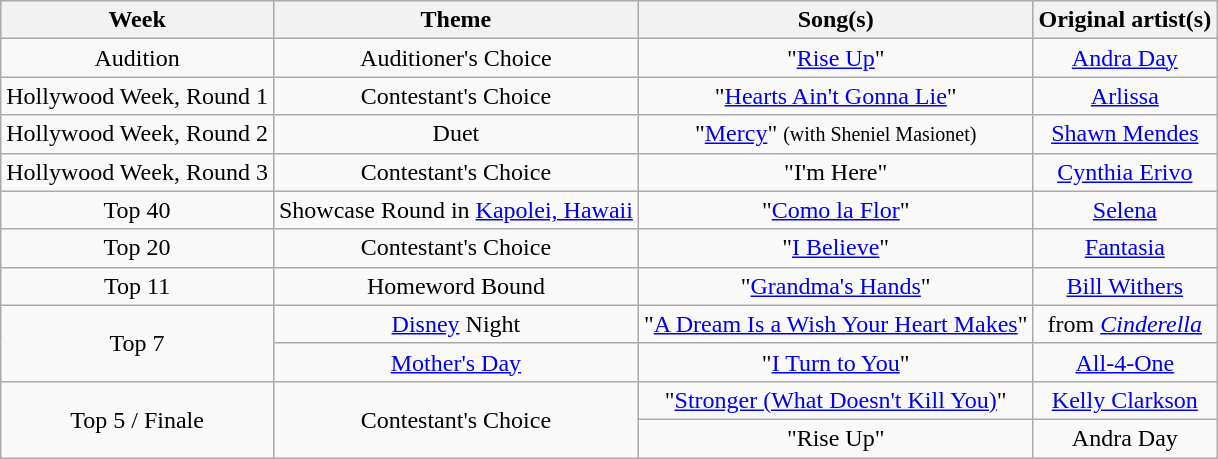<table class="sortable wikitable" style="text-align: center;">
<tr>
<th>Week</th>
<th>Theme</th>
<th>Song(s)</th>
<th>Original artist(s)</th>
</tr>
<tr>
<td>Audition</td>
<td>Auditioner's Choice</td>
<td>"<a href='#'>Rise Up</a>"</td>
<td><a href='#'>Andra Day</a></td>
</tr>
<tr>
<td>Hollywood Week, Round 1</td>
<td>Contestant's Choice</td>
<td>"<a href='#'>Hearts Ain't Gonna Lie</a>"</td>
<td><a href='#'>Arlissa</a></td>
</tr>
<tr>
<td>Hollywood Week, Round 2</td>
<td>Duet</td>
<td>"<a href='#'>Mercy</a>" <small>(with Sheniel Masionet)</small></td>
<td><a href='#'>Shawn Mendes</a></td>
</tr>
<tr>
<td>Hollywood Week, Round 3</td>
<td>Contestant's Choice</td>
<td>"I'm Here"</td>
<td><a href='#'>Cynthia Erivo</a></td>
</tr>
<tr>
<td>Top 40</td>
<td>Showcase Round in <a href='#'>Kapolei, Hawaii</a></td>
<td>"<a href='#'>Como la Flor</a>"</td>
<td><a href='#'>Selena</a></td>
</tr>
<tr>
<td>Top 20</td>
<td>Contestant's Choice</td>
<td>"<a href='#'>I Believe</a>"</td>
<td><a href='#'>Fantasia</a></td>
</tr>
<tr>
<td>Top 11</td>
<td>Homeword Bound</td>
<td>"<a href='#'>Grandma's Hands</a>"</td>
<td><a href='#'>Bill Withers</a></td>
</tr>
<tr>
<td rowspan="2">Top 7</td>
<td><a href='#'>Disney</a> Night</td>
<td>"<a href='#'>A Dream Is a Wish Your Heart Makes</a>"</td>
<td>from <em><a href='#'>Cinderella</a></em></td>
</tr>
<tr>
<td><a href='#'>Mother's Day</a></td>
<td>"<a href='#'>I Turn to You</a>"</td>
<td><a href='#'>All-4-One</a></td>
</tr>
<tr>
<td rowspan="2">Top 5 / Finale</td>
<td rowspan="2">Contestant's Choice</td>
<td>"<a href='#'>Stronger (What Doesn't Kill You)</a>"</td>
<td><a href='#'>Kelly Clarkson</a></td>
</tr>
<tr>
<td>"Rise Up"</td>
<td>Andra Day</td>
</tr>
</table>
